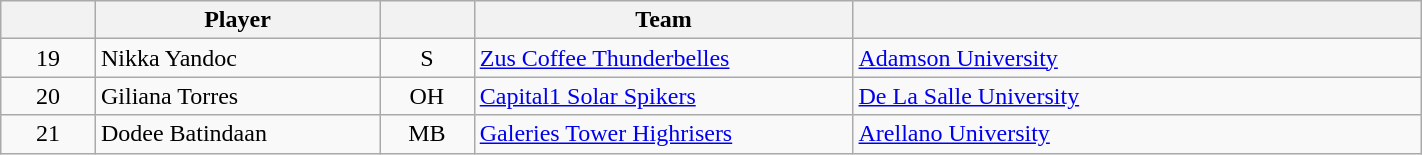<table class="wikitable plainrowheaders" style="text-align:left" width="75%">
<tr>
<th scope="col" style="width:5%"></th>
<th scope="col" style="width:15%">Player</th>
<th scope="col" style="width:5%"></th>
<th scope="col" style="width:20%">Team</th>
<th scope="col" style="width:30%"></th>
</tr>
<tr>
<td style="text-align:center">19</td>
<td>Nikka Yandoc</td>
<td style="text-align:center">S</td>
<td><a href='#'>Zus Coffee Thunderbelles</a></td>
<td><a href='#'>Adamson University</a></td>
</tr>
<tr>
<td style="text-align:center">20</td>
<td>Giliana Torres</td>
<td style="text-align:center">OH</td>
<td><a href='#'>Capital1 Solar Spikers</a></td>
<td><a href='#'>De La Salle University</a></td>
</tr>
<tr>
<td style="text-align:center">21</td>
<td>Dodee Batindaan</td>
<td style="text-align:center">MB</td>
<td><a href='#'>Galeries Tower Highrisers</a></td>
<td><a href='#'>Arellano University</a></td>
</tr>
</table>
